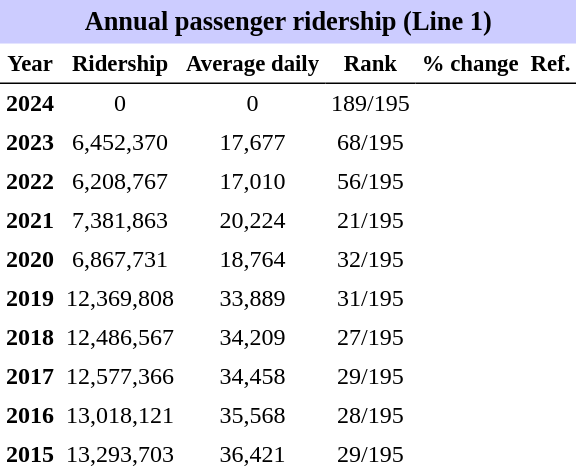<table class="toccolours" cellpadding="4" cellspacing="0" style="text-align:right;">
<tr>
<th colspan="6"  style="background-color:#ccf; background-color:#ccf; font-size:110%; text-align:center;">Annual passenger ridership (Line 1)</th>
</tr>
<tr style="font-size:95%; text-align:center">
<th style="border-bottom:1px solid black">Year</th>
<th style="border-bottom:1px solid black">Ridership</th>
<th style="border-bottom:1px solid black">Average daily</th>
<th style="border-bottom:1px solid black">Rank</th>
<th style="border-bottom:1px solid black">% change</th>
<th style="border-bottom:1px solid black">Ref.</th>
</tr>
<tr style="text-align:center;">
<td><strong>2024</strong></td>
<td>0</td>
<td>0</td>
<td>189/195</td>
<td></td>
<td></td>
</tr>
<tr style="text-align:center;">
<td><strong>2023</strong></td>
<td>6,452,370</td>
<td>17,677</td>
<td>68/195</td>
<td></td>
<td></td>
</tr>
<tr style="text-align:center;">
<td><strong>2022</strong></td>
<td>6,208,767</td>
<td>17,010</td>
<td>56/195</td>
<td></td>
<td></td>
</tr>
<tr style="text-align:center;">
<td><strong>2021</strong></td>
<td>7,381,863</td>
<td>20,224</td>
<td>21/195</td>
<td></td>
<td></td>
</tr>
<tr style="text-align:center;">
<td><strong>2020</strong></td>
<td>6,867,731</td>
<td>18,764</td>
<td>32/195</td>
<td></td>
<td></td>
</tr>
<tr style="text-align:center;">
<td><strong>2019</strong></td>
<td>12,369,808</td>
<td>33,889</td>
<td>31/195</td>
<td></td>
<td></td>
</tr>
<tr style="text-align:center;">
<td><strong>2018</strong></td>
<td>12,486,567</td>
<td>34,209</td>
<td>27/195</td>
<td></td>
<td></td>
</tr>
<tr style="text-align:center;">
<td><strong>2017</strong></td>
<td>12,577,366</td>
<td>34,458</td>
<td>29/195</td>
<td></td>
<td></td>
</tr>
<tr style="text-align:center;">
<td><strong>2016</strong></td>
<td>13,018,121</td>
<td>35,568</td>
<td>28/195</td>
<td></td>
<td></td>
</tr>
<tr style="text-align:center;">
<td><strong>2015</strong></td>
<td>13,293,703</td>
<td>36,421</td>
<td>29/195</td>
<td></td>
<td></td>
</tr>
</table>
